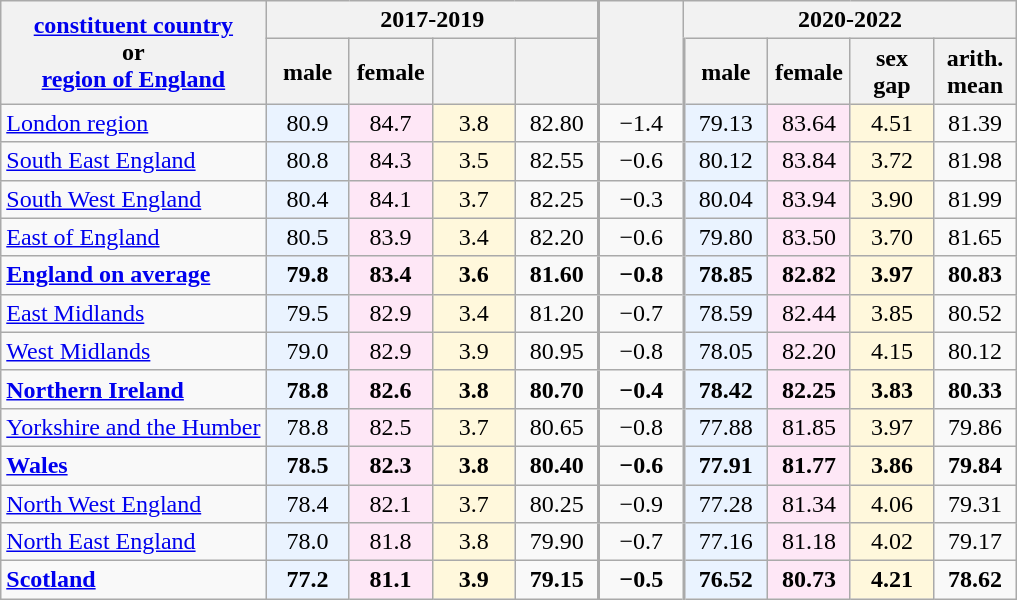<table class="wikitable sortable static-row-numbers" style="text-align:right;">
<tr class="static-row-header" style="text-align:center;vertical-align:bottom;">
<th rowspan=2 style="vertical-align:middle;"><a href='#'>constituent country</a><br>or<br><a href='#'>region of England</a></th>
<th colspan=4>2017-2019</th>
<th rowspan=2 style="vertical-align:middle;width:3em;border-left-width:2px;"></th>
<th colspan=4>2020-2022</th>
</tr>
<tr class="static-row-header" style="text-align:center;vertical-align:bottom;">
<th style="vertical-align:middle;width:3em;">male</th>
<th style="vertical-align:middle;width:3em;">female</th>
<th style="vertical-align:middle;width:3em;"></th>
<th style="vertical-align:middle;width:3em;"></th>
<th style="vertical-align:middle;width:3em;border-left-width:2px;">male</th>
<th style="vertical-align:middle;width:3em;">female</th>
<th style="vertical-align:middle;width:3em;">sex gap</th>
<th style="vertical-align:middle;width:3em;">arith. mean</th>
</tr>
<tr>
<td style="text-align:left;"><a href='#'>London region</a></td>
<td style="text-align:center;background:#eaf3ff;">80.9</td>
<td style="text-align:center;background:#fee7f6;">84.7</td>
<td style="text-align:center;background:#fff8dc;">3.8</td>
<td style="text-align:center;">82.80</td>
<td style="text-align:center;border-left-width:2px;">−1.4</td>
<td style="text-align:center;background:#eaf3ff;border-left-width:2px;">79.13</td>
<td style="text-align:center;background:#fee7f6;">83.64</td>
<td style="text-align:center;background:#fff8dc;">4.51</td>
<td style="text-align:center;">81.39</td>
</tr>
<tr>
<td style="text-align:left;"><a href='#'>South East England</a></td>
<td style="text-align:center;background:#eaf3ff;">80.8</td>
<td style="text-align:center;background:#fee7f6;">84.3</td>
<td style="text-align:center;background:#fff8dc;">3.5</td>
<td style="text-align:center;">82.55</td>
<td style="text-align:center;border-left-width:2px;">−0.6</td>
<td style="text-align:center;background:#eaf3ff;border-left-width:2px;">80.12</td>
<td style="text-align:center;background:#fee7f6;">83.84</td>
<td style="text-align:center;background:#fff8dc;">3.72</td>
<td style="text-align:center;">81.98</td>
</tr>
<tr>
<td style="text-align:left;"><a href='#'>South West England</a></td>
<td style="text-align:center;background:#eaf3ff;">80.4</td>
<td style="text-align:center;background:#fee7f6;">84.1</td>
<td style="text-align:center;background:#fff8dc;">3.7</td>
<td style="text-align:center;">82.25</td>
<td style="text-align:center;border-left-width:2px;">−0.3</td>
<td style="text-align:center;background:#eaf3ff;border-left-width:2px;">80.04</td>
<td style="text-align:center;background:#fee7f6;">83.94</td>
<td style="text-align:center;background:#fff8dc;">3.90</td>
<td style="text-align:center;">81.99</td>
</tr>
<tr>
<td style="text-align:left;"><a href='#'>East of England</a></td>
<td style="text-align:center;background:#eaf3ff;">80.5</td>
<td style="text-align:center;background:#fee7f6;">83.9</td>
<td style="text-align:center;background:#fff8dc;">3.4</td>
<td style="text-align:center;">82.20</td>
<td style="text-align:center;border-left-width:2px;">−0.6</td>
<td style="text-align:center;background:#eaf3ff;border-left-width:2px;">79.80</td>
<td style="text-align:center;background:#fee7f6;">83.50</td>
<td style="text-align:center;background:#fff8dc;">3.70</td>
<td style="text-align:center;">81.65</td>
</tr>
<tr class=static-row-header>
<td style="text-align:left;"><strong><a href='#'>England on average</a></strong></td>
<td style="text-align:center;background:#eaf3ff;"><strong>79.8</strong></td>
<td style="text-align:center;background:#fee7f6;"><strong>83.4</strong></td>
<td style="text-align:center;background:#fff8dc;"><strong>3.6</strong></td>
<td style="text-align:center;"><strong>81.60</strong></td>
<td style="text-align:center;border-left-width:2px;"><strong>−0.8</strong></td>
<td style="text-align:center;background:#eaf3ff;border-left-width:2px;"><strong>78.85</strong></td>
<td style="text-align:center;background:#fee7f6;"><strong>82.82</strong></td>
<td style="text-align:center;background:#fff8dc;"><strong>3.97</strong></td>
<td style="text-align:center;"><strong>80.83</strong></td>
</tr>
<tr>
<td style="text-align:left;"><a href='#'>East Midlands</a></td>
<td style="text-align:center;background:#eaf3ff;">79.5</td>
<td style="text-align:center;background:#fee7f6;">82.9</td>
<td style="text-align:center;background:#fff8dc;">3.4</td>
<td style="text-align:center;">81.20</td>
<td style="text-align:center;border-left-width:2px;">−0.7</td>
<td style="text-align:center;background:#eaf3ff;border-left-width:2px;">78.59</td>
<td style="text-align:center;background:#fee7f6;">82.44</td>
<td style="text-align:center;background:#fff8dc;">3.85</td>
<td style="text-align:center;">80.52</td>
</tr>
<tr>
<td style="text-align:left;"><a href='#'>West Midlands</a></td>
<td style="text-align:center;background:#eaf3ff;">79.0</td>
<td style="text-align:center;background:#fee7f6;">82.9</td>
<td style="text-align:center;background:#fff8dc;">3.9</td>
<td style="text-align:center;">80.95</td>
<td style="text-align:center;border-left-width:2px;">−0.8</td>
<td style="text-align:center;background:#eaf3ff;border-left-width:2px;">78.05</td>
<td style="text-align:center;background:#fee7f6;">82.20</td>
<td style="text-align:center;background:#fff8dc;">4.15</td>
<td style="text-align:center;">80.12</td>
</tr>
<tr>
<td style="text-align:left;"><strong><a href='#'>Northern Ireland</a></strong></td>
<td style="text-align:center;background:#eaf3ff;"><strong>78.8</strong></td>
<td style="text-align:center;background:#fee7f6;"><strong>82.6</strong></td>
<td style="text-align:center;background:#fff8dc;"><strong>3.8</strong></td>
<td style="text-align:center;"><strong>80.70</strong></td>
<td style="text-align:center;border-left-width:2px;"><strong>−0.4</strong></td>
<td style="text-align:center;background:#eaf3ff;border-left-width:2px;"><strong>78.42</strong></td>
<td style="text-align:center;background:#fee7f6;"><strong>82.25</strong></td>
<td style="text-align:center;background:#fff8dc;"><strong>3.83</strong></td>
<td style="text-align:center;"><strong>80.33</strong></td>
</tr>
<tr>
<td style="text-align:left;"><a href='#'>Yorkshire and the Humber</a></td>
<td style="text-align:center;background:#eaf3ff;">78.8</td>
<td style="text-align:center;background:#fee7f6;">82.5</td>
<td style="text-align:center;background:#fff8dc;">3.7</td>
<td style="text-align:center;">80.65</td>
<td style="text-align:center;border-left-width:2px;">−0.8</td>
<td style="text-align:center;background:#eaf3ff;border-left-width:2px;">77.88</td>
<td style="text-align:center;background:#fee7f6;">81.85</td>
<td style="text-align:center;background:#fff8dc;">3.97</td>
<td style="text-align:center;">79.86</td>
</tr>
<tr>
<td style="text-align:left;"><strong><a href='#'>Wales</a></strong></td>
<td style="text-align:center;background:#eaf3ff;"><strong>78.5</strong></td>
<td style="text-align:center;background:#fee7f6;"><strong>82.3</strong></td>
<td style="text-align:center;background:#fff8dc;"><strong>3.8</strong></td>
<td style="text-align:center;"><strong>80.40</strong></td>
<td style="text-align:center;border-left-width:2px;"><strong>−0.6</strong></td>
<td style="text-align:center;background:#eaf3ff;border-left-width:2px;"><strong>77.91</strong></td>
<td style="text-align:center;background:#fee7f6;"><strong>81.77</strong></td>
<td style="text-align:center;background:#fff8dc;"><strong>3.86</strong></td>
<td style="text-align:center;"><strong>79.84</strong></td>
</tr>
<tr>
<td style="text-align:left;"><a href='#'>North West England</a></td>
<td style="text-align:center;background:#eaf3ff;">78.4</td>
<td style="text-align:center;background:#fee7f6;">82.1</td>
<td style="text-align:center;background:#fff8dc;">3.7</td>
<td style="text-align:center;">80.25</td>
<td style="text-align:center;border-left-width:2px;">−0.9</td>
<td style="text-align:center;background:#eaf3ff;border-left-width:2px;">77.28</td>
<td style="text-align:center;background:#fee7f6;">81.34</td>
<td style="text-align:center;background:#fff8dc;">4.06</td>
<td style="text-align:center;">79.31</td>
</tr>
<tr>
<td style="text-align:left;"><a href='#'>North East England</a></td>
<td style="text-align:center;background:#eaf3ff;">78.0</td>
<td style="text-align:center;background:#fee7f6;">81.8</td>
<td style="text-align:center;background:#fff8dc;">3.8</td>
<td style="text-align:center;">79.90</td>
<td style="text-align:center;border-left-width:2px;">−0.7</td>
<td style="text-align:center;background:#eaf3ff;border-left-width:2px;">77.16</td>
<td style="text-align:center;background:#fee7f6;">81.18</td>
<td style="text-align:center;background:#fff8dc;">4.02</td>
<td style="text-align:center;">79.17</td>
</tr>
<tr>
<td style="text-align:left;"><strong><a href='#'>Scotland</a></strong></td>
<td style="text-align:center;background:#eaf3ff;"><strong>77.2</strong></td>
<td style="text-align:center;background:#fee7f6;"><strong>81.1</strong></td>
<td style="text-align:center;background:#fff8dc;"><strong>3.9</strong></td>
<td style="text-align:center;"><strong>79.15</strong></td>
<td style="text-align:center;border-left-width:2px;"><strong>−0.5</strong></td>
<td style="text-align:center;background:#eaf3ff;border-left-width:2px;"><strong>76.52</strong></td>
<td style="text-align:center;background:#fee7f6;"><strong>80.73</strong></td>
<td style="text-align:center;background:#fff8dc;"><strong>4.21</strong></td>
<td style="text-align:center;"><strong>78.62</strong></td>
</tr>
</table>
